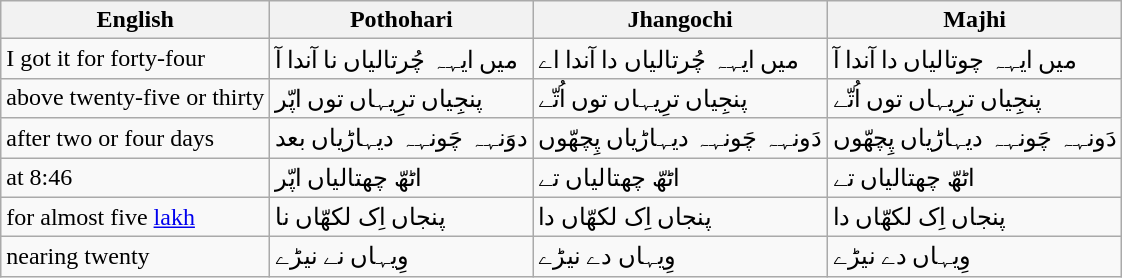<table class="wikitable">
<tr>
<th>English</th>
<th>Pothohari</th>
<th>Jhangochi</th>
<th>Majhi</th>
</tr>
<tr>
<td>I got it for forty-four</td>
<td>میں ایہہ چُرتالیاں نا آندا آ</td>
<td>میں ایہہ چُرتالیاں دا آندا اے</td>
<td>میں ایہہ چوتالیاں دا آندا آ</td>
</tr>
<tr>
<td>above twenty-five or thirty</td>
<td>پنجِیاں ترِیہاں توں اپّر</td>
<td>پنجِیاں ترِیہاں توں اُتّے</td>
<td>پنجِیاں ترِیہاں توں اُتّے</td>
</tr>
<tr>
<td>after two or four days</td>
<td>دوَنہہ چَونہہ دیہاڑیاں بعد</td>
<td>دَونہہ چَونہہ دیہاڑیاں پِچھّوں</td>
<td>دَونہہ چَونہہ دیہاڑیاں پِچھّوں</td>
</tr>
<tr>
<td>at 8:46</td>
<td>اٹھّ چھتالیاں اپّر</td>
<td>اٹھّ چھتالیاں تے</td>
<td>اٹھّ چھتالیاں تے</td>
</tr>
<tr>
<td>for almost five <a href='#'>lakh</a></td>
<td>پنجاں اِک لکھّاں نا</td>
<td>پنجاں اِک لکھّاں دا</td>
<td>پنجاں اِک لکھّاں دا</td>
</tr>
<tr>
<td>nearing twenty</td>
<td>وِیہاں نے نیڑے</td>
<td>وِیہاں دے نیڑے</td>
<td>وِیہاں دے نیڑے</td>
</tr>
</table>
